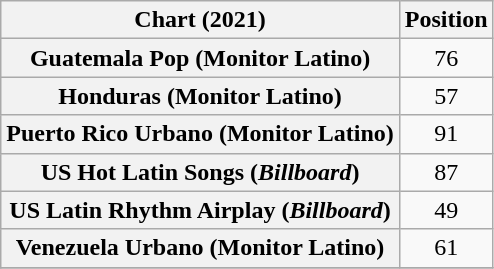<table class="wikitable sortable plainrowheaders" style="text-align:center">
<tr>
<th scope="col">Chart (2021)</th>
<th scope="col">Position</th>
</tr>
<tr>
<th scope="row">Guatemala Pop (Monitor Latino)</th>
<td>76</td>
</tr>
<tr>
<th scope="row">Honduras (Monitor Latino)</th>
<td>57</td>
</tr>
<tr>
<th scope="row">Puerto Rico Urbano (Monitor Latino)</th>
<td>91</td>
</tr>
<tr>
<th scope="row">US Hot Latin Songs (<em>Billboard</em>)</th>
<td>87</td>
</tr>
<tr>
<th scope="row">US Latin Rhythm Airplay (<em>Billboard</em>)</th>
<td>49</td>
</tr>
<tr>
<th scope="row">Venezuela Urbano (Monitor Latino)</th>
<td>61</td>
</tr>
<tr>
</tr>
</table>
